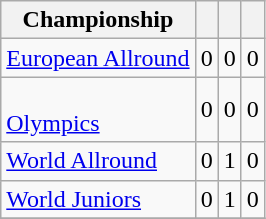<table class=wikitable>
<tr>
<th>Championship</th>
<th></th>
<th></th>
<th></th>
</tr>
<tr>
<td><a href='#'>European Allround</a></td>
<td>0</td>
<td>0</td>
<td>0</td>
</tr>
<tr>
<td><br><a href='#'>Olympics</a></td>
<td>0</td>
<td>0</td>
<td>0</td>
</tr>
<tr>
<td><a href='#'>World Allround</a></td>
<td>0</td>
<td>1</td>
<td>0</td>
</tr>
<tr>
<td><a href='#'>World Juniors</a></td>
<td>0</td>
<td>1</td>
<td>0</td>
</tr>
<tr>
</tr>
</table>
